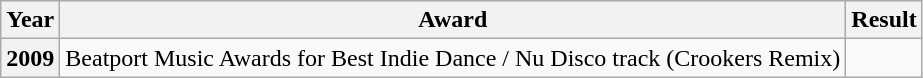<table class="wikitable plainrowheaders">
<tr>
<th>Year</th>
<th>Award</th>
<th>Result</th>
</tr>
<tr>
<th scope="row">2009</th>
<td>Beatport Music Awards for Best Indie Dance / Nu Disco track (Crookers Remix)</td>
<td></td>
</tr>
</table>
